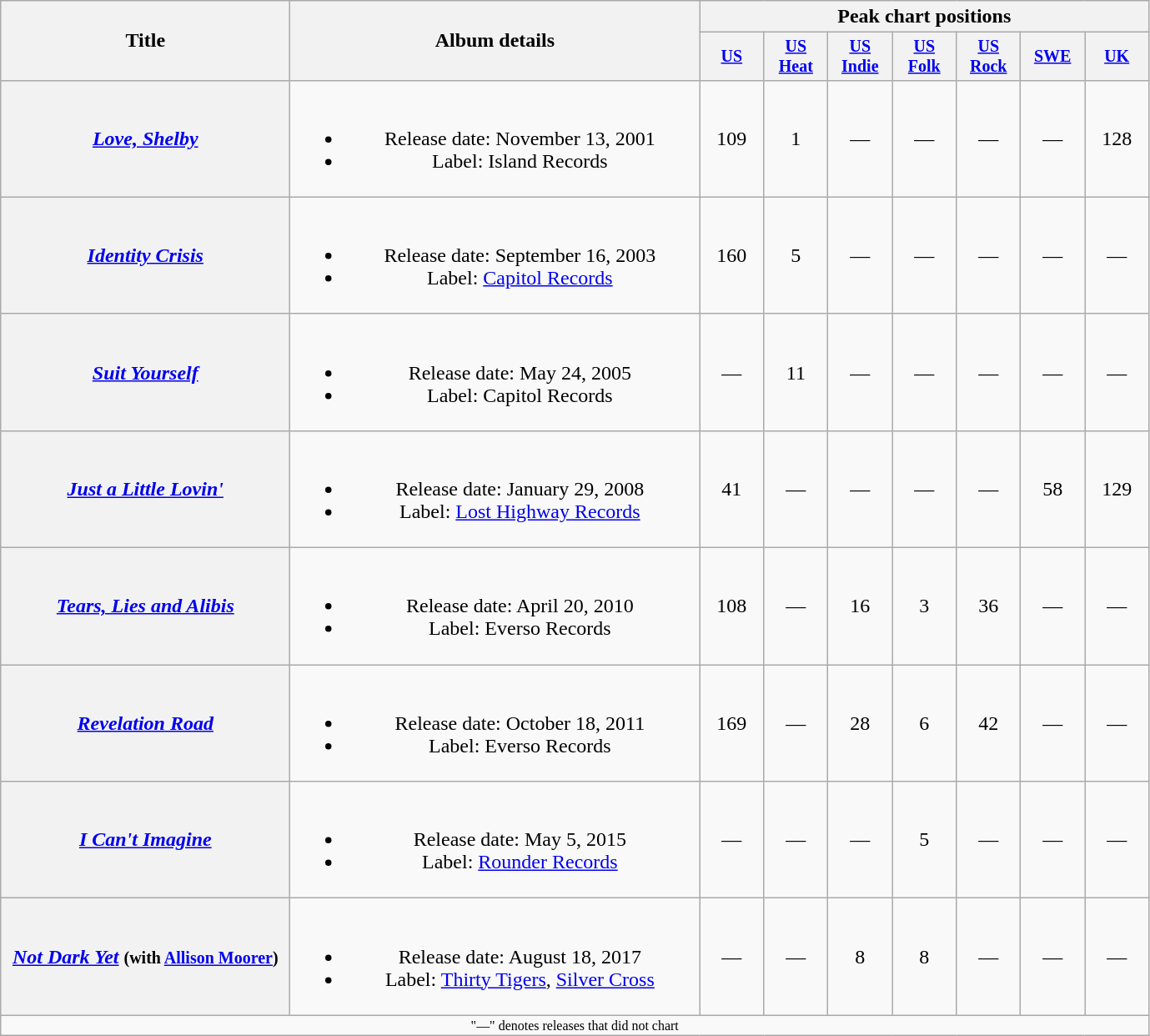<table class="wikitable plainrowheaders" style="text-align:center;">
<tr>
<th rowspan="2" style="width:14em;">Title</th>
<th rowspan="2" style="width:20em;">Album details</th>
<th colspan="7">Peak chart positions</th>
</tr>
<tr style="font-size:smaller;">
<th width="45"><a href='#'>US</a><br></th>
<th width="45"><a href='#'>US Heat</a><br></th>
<th width="45"><a href='#'>US Indie</a><br></th>
<th width="45"><a href='#'>US Folk</a><br></th>
<th width="45"><a href='#'>US Rock</a><br></th>
<th width="45"><a href='#'>SWE</a><br></th>
<th width="45"><a href='#'>UK</a><br></th>
</tr>
<tr>
<th scope="row"><em><a href='#'>Love, Shelby</a></em></th>
<td><br><ul><li>Release date: November 13, 2001</li><li>Label: Island Records</li></ul></td>
<td>109</td>
<td>1</td>
<td>—</td>
<td>—</td>
<td>—</td>
<td>—</td>
<td>128</td>
</tr>
<tr>
<th scope="row"><em><a href='#'>Identity Crisis</a></em></th>
<td><br><ul><li>Release date: September 16, 2003</li><li>Label: <a href='#'>Capitol Records</a></li></ul></td>
<td>160</td>
<td>5</td>
<td>—</td>
<td>—</td>
<td>—</td>
<td>—</td>
<td>—</td>
</tr>
<tr>
<th scope="row"><em><a href='#'>Suit Yourself</a></em></th>
<td><br><ul><li>Release date: May 24, 2005</li><li>Label: Capitol Records</li></ul></td>
<td>—</td>
<td>11</td>
<td>—</td>
<td>—</td>
<td>—</td>
<td>—</td>
<td>—</td>
</tr>
<tr>
<th scope="row"><em><a href='#'>Just a Little Lovin'</a></em></th>
<td><br><ul><li>Release date: January 29, 2008</li><li>Label: <a href='#'>Lost Highway Records</a></li></ul></td>
<td>41</td>
<td>—</td>
<td>—</td>
<td>—</td>
<td>—</td>
<td>58</td>
<td>129</td>
</tr>
<tr>
<th scope="row"><em><a href='#'>Tears, Lies and Alibis</a></em></th>
<td><br><ul><li>Release date: April 20, 2010</li><li>Label: Everso Records</li></ul></td>
<td>108</td>
<td>—</td>
<td>16</td>
<td>3</td>
<td>36</td>
<td>—</td>
<td>—</td>
</tr>
<tr>
<th scope="row"><em><a href='#'>Revelation Road</a></em></th>
<td><br><ul><li>Release date: October 18, 2011</li><li>Label: Everso Records</li></ul></td>
<td>169</td>
<td>—</td>
<td>28</td>
<td>6</td>
<td>42</td>
<td>—</td>
<td>—</td>
</tr>
<tr>
<th scope="row"><em><a href='#'>I Can't Imagine</a></em></th>
<td><br><ul><li>Release date: May 5, 2015</li><li>Label: <a href='#'>Rounder Records</a></li></ul></td>
<td>—</td>
<td>—</td>
<td>—</td>
<td>5</td>
<td>—</td>
<td>—</td>
<td>—</td>
</tr>
<tr>
<th scope="row"><em><a href='#'>Not Dark Yet</a></em> <small>(with <a href='#'>Allison Moorer</a>)</small></th>
<td><br><ul><li>Release date: August 18, 2017</li><li>Label: <a href='#'>Thirty Tigers</a>, <a href='#'>Silver Cross</a></li></ul></td>
<td>—</td>
<td>—</td>
<td>8</td>
<td>8</td>
<td>—</td>
<td>—</td>
<td>—</td>
</tr>
<tr>
<td colspan="9" style="font-size:8pt">"—" denotes releases that did not chart</td>
</tr>
</table>
